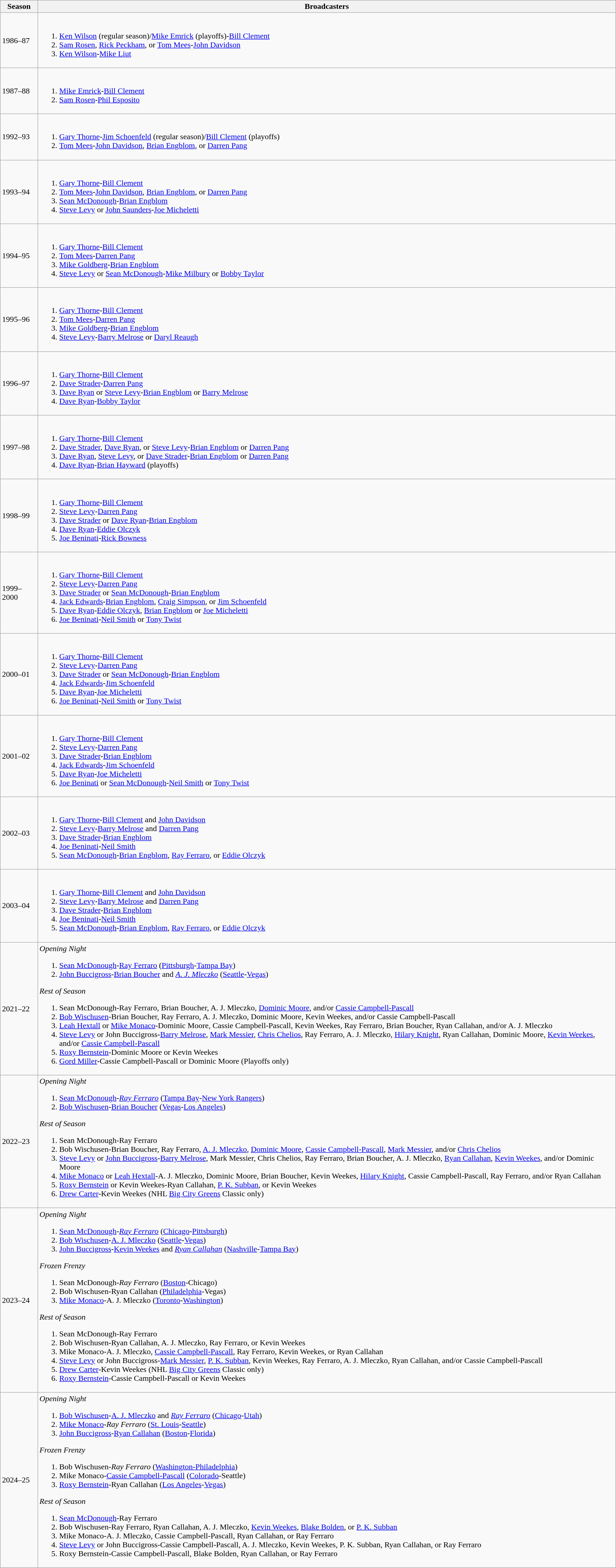<table class="wikitable">
<tr>
<th>Season</th>
<th>Broadcasters</th>
</tr>
<tr>
<td>1986–87</td>
<td><br><ol><li><a href='#'>Ken Wilson</a> (regular season)/<a href='#'>Mike Emrick</a> (playoffs)-<a href='#'>Bill Clement</a></li><li><a href='#'>Sam Rosen</a>, <a href='#'>Rick Peckham</a>, or <a href='#'>Tom Mees</a>-<a href='#'>John Davidson</a></li><li><a href='#'>Ken Wilson</a>-<a href='#'>Mike Liut</a></li></ol></td>
</tr>
<tr>
<td>1987–88</td>
<td><br><ol><li><a href='#'>Mike Emrick</a>-<a href='#'>Bill Clement</a></li><li><a href='#'>Sam Rosen</a>-<a href='#'>Phil Esposito</a></li></ol></td>
</tr>
<tr>
<td>1992–93</td>
<td><br><ol><li><a href='#'>Gary Thorne</a>-<a href='#'>Jim Schoenfeld</a> (regular season)/<a href='#'>Bill Clement</a> (playoffs)</li><li><a href='#'>Tom Mees</a>-<a href='#'>John Davidson</a>, <a href='#'>Brian Engblom</a>, or <a href='#'>Darren Pang</a></li></ol></td>
</tr>
<tr>
<td>1993–94</td>
<td><br><ol><li><a href='#'>Gary Thorne</a>-<a href='#'>Bill Clement</a></li><li><a href='#'>Tom Mees</a>-<a href='#'>John Davidson</a>, <a href='#'>Brian Engblom</a>, or <a href='#'>Darren Pang</a></li><li><a href='#'>Sean McDonough</a>-<a href='#'>Brian Engblom</a></li><li><a href='#'>Steve Levy</a> or <a href='#'>John Saunders</a>-<a href='#'>Joe Micheletti</a></li></ol></td>
</tr>
<tr>
<td>1994–95</td>
<td><br><ol><li><a href='#'>Gary Thorne</a>-<a href='#'>Bill Clement</a></li><li><a href='#'>Tom Mees</a>-<a href='#'>Darren Pang</a></li><li><a href='#'>Mike Goldberg</a>-<a href='#'>Brian Engblom</a></li><li><a href='#'>Steve Levy</a> or <a href='#'>Sean McDonough</a>-<a href='#'>Mike Milbury</a> or <a href='#'>Bobby Taylor</a></li></ol></td>
</tr>
<tr>
<td>1995–96</td>
<td><br><ol><li><a href='#'>Gary Thorne</a>-<a href='#'>Bill Clement</a></li><li><a href='#'>Tom Mees</a>-<a href='#'>Darren Pang</a></li><li><a href='#'>Mike Goldberg</a>-<a href='#'>Brian Engblom</a></li><li><a href='#'>Steve Levy</a>-<a href='#'>Barry Melrose</a> or <a href='#'>Daryl Reaugh</a></li></ol></td>
</tr>
<tr>
<td>1996–97</td>
<td><br><ol><li><a href='#'>Gary Thorne</a>-<a href='#'>Bill Clement</a></li><li><a href='#'>Dave Strader</a>-<a href='#'>Darren Pang</a></li><li><a href='#'>Dave Ryan</a> or <a href='#'>Steve Levy</a>-<a href='#'>Brian Engblom</a> or <a href='#'>Barry Melrose</a></li><li><a href='#'>Dave Ryan</a>-<a href='#'>Bobby Taylor</a></li></ol></td>
</tr>
<tr>
<td>1997–98</td>
<td><br><ol><li><a href='#'>Gary Thorne</a>-<a href='#'>Bill Clement</a></li><li><a href='#'>Dave Strader</a>, <a href='#'>Dave Ryan</a>, or <a href='#'>Steve Levy</a>-<a href='#'>Brian Engblom</a> or <a href='#'>Darren Pang</a></li><li><a href='#'>Dave Ryan</a>, <a href='#'>Steve Levy</a>, or <a href='#'>Dave Strader</a>-<a href='#'>Brian Engblom</a> or <a href='#'>Darren Pang</a></li><li><a href='#'>Dave Ryan</a>-<a href='#'>Brian Hayward</a> (playoffs)</li></ol></td>
</tr>
<tr>
<td>1998–99</td>
<td><br><ol><li><a href='#'>Gary Thorne</a>-<a href='#'>Bill Clement</a></li><li><a href='#'>Steve Levy</a>-<a href='#'>Darren Pang</a></li><li><a href='#'>Dave Strader</a> or <a href='#'>Dave Ryan</a>-<a href='#'>Brian Engblom</a></li><li><a href='#'>Dave Ryan</a>-<a href='#'>Eddie Olczyk</a></li><li><a href='#'>Joe Beninati</a>-<a href='#'>Rick Bowness</a></li></ol></td>
</tr>
<tr>
<td>1999–2000</td>
<td><br><ol><li><a href='#'>Gary Thorne</a>-<a href='#'>Bill Clement</a></li><li><a href='#'>Steve Levy</a>-<a href='#'>Darren Pang</a></li><li><a href='#'>Dave Strader</a> or <a href='#'>Sean McDonough</a>-<a href='#'>Brian Engblom</a></li><li><a href='#'>Jack Edwards</a>-<a href='#'>Brian Engblom</a>, <a href='#'>Craig Simpson</a>, or <a href='#'>Jim Schoenfeld</a></li><li><a href='#'>Dave Ryan</a>-<a href='#'>Eddie Olczyk</a>, <a href='#'>Brian Engblom</a> or <a href='#'>Joe Micheletti</a></li><li><a href='#'>Joe Beninati</a>-<a href='#'>Neil Smith</a> or <a href='#'>Tony Twist</a></li></ol></td>
</tr>
<tr>
<td>2000–01</td>
<td><br><ol><li><a href='#'>Gary Thorne</a>-<a href='#'>Bill Clement</a></li><li><a href='#'>Steve Levy</a>-<a href='#'>Darren Pang</a></li><li><a href='#'>Dave Strader</a> or <a href='#'>Sean McDonough</a>-<a href='#'>Brian Engblom</a></li><li><a href='#'>Jack Edwards</a>-<a href='#'>Jim Schoenfeld</a></li><li><a href='#'>Dave Ryan</a>-<a href='#'>Joe Micheletti</a></li><li><a href='#'>Joe Beninati</a>-<a href='#'>Neil Smith</a> or <a href='#'>Tony Twist</a></li></ol></td>
</tr>
<tr>
<td>2001–02</td>
<td><br><ol><li><a href='#'>Gary Thorne</a>-<a href='#'>Bill Clement</a></li><li><a href='#'>Steve Levy</a>-<a href='#'>Darren Pang</a></li><li><a href='#'>Dave Strader</a>-<a href='#'>Brian Engblom</a></li><li><a href='#'>Jack Edwards</a>-<a href='#'>Jim Schoenfeld</a></li><li><a href='#'>Dave Ryan</a>-<a href='#'>Joe Micheletti</a></li><li><a href='#'>Joe Beninati</a> or <a href='#'>Sean McDonough</a>-<a href='#'>Neil Smith</a> or <a href='#'>Tony Twist</a></li></ol></td>
</tr>
<tr>
<td>2002–03</td>
<td><br><ol><li><a href='#'>Gary Thorne</a>-<a href='#'>Bill Clement</a> and <a href='#'>John Davidson</a></li><li><a href='#'>Steve Levy</a>-<a href='#'>Barry Melrose</a> and <a href='#'>Darren Pang</a></li><li><a href='#'>Dave Strader</a>-<a href='#'>Brian Engblom</a></li><li><a href='#'>Joe Beninati</a>-<a href='#'>Neil Smith</a></li><li><a href='#'>Sean McDonough</a>-<a href='#'>Brian Engblom</a>, <a href='#'>Ray Ferraro</a>, or <a href='#'>Eddie Olczyk</a></li></ol></td>
</tr>
<tr>
<td>2003–04</td>
<td><br><ol><li><a href='#'>Gary Thorne</a>-<a href='#'>Bill Clement</a> and <a href='#'>John Davidson</a></li><li><a href='#'>Steve Levy</a>-<a href='#'>Barry Melrose</a> and <a href='#'>Darren Pang</a></li><li><a href='#'>Dave Strader</a>-<a href='#'>Brian Engblom</a></li><li><a href='#'>Joe Beninati</a>-<a href='#'>Neil Smith</a></li><li><a href='#'>Sean McDonough</a>-<a href='#'>Brian Engblom</a>, <a href='#'>Ray Ferraro</a>, or <a href='#'>Eddie Olczyk</a></li></ol></td>
</tr>
<tr>
<td>2021–22</td>
<td><em>Opening Night</em><br><ol><li><a href='#'>Sean McDonough</a>-<a href='#'>Ray Ferraro</a> (<a href='#'>Pittsburgh</a>-<a href='#'>Tampa Bay</a>)</li><li><a href='#'>John Buccigross</a>-<a href='#'>Brian Boucher</a> and <em><a href='#'>A. J. Mleczko</a></em> (<a href='#'>Seattle</a>-<a href='#'>Vegas</a>)</li></ol><em>Rest of Season</em><ol><li>Sean McDonough-Ray Ferraro, Brian Boucher, A. J. Mleczko, <a href='#'>Dominic Moore</a>, and/or <a href='#'>Cassie Campbell-Pascall</a></li><li><a href='#'>Bob Wischusen</a>-Brian Boucher, Ray Ferraro, A. J. Mleczko, Dominic Moore, Kevin Weekes, and/or Cassie Campbell-Pascall</li><li><a href='#'>Leah Hextall</a> or <a href='#'>Mike Monaco</a>-Dominic Moore, Cassie Campbell-Pascall, Kevin Weekes, Ray Ferraro, Brian Boucher, Ryan Callahan, and/or A. J. Mleczko</li><li><a href='#'>Steve Levy</a> or John Buccigross-<a href='#'>Barry Melrose</a>, <a href='#'>Mark Messier</a>, <a href='#'>Chris Chelios</a>, Ray Ferraro,  A. J. Mleczko, <a href='#'>Hilary Knight</a>, Ryan Callahan, Dominic Moore, <a href='#'>Kevin Weekes</a>, and/or <a href='#'>Cassie Campbell-Pascall</a></li><li><a href='#'>Roxy Bernstein</a>-Dominic Moore or Kevin Weekes</li><li><a href='#'>Gord Miller</a>-Cassie Campbell-Pascall or Dominic Moore (Playoffs only)</li></ol></td>
</tr>
<tr>
<td>2022–23</td>
<td><em>Opening Night</em><br><ol><li><a href='#'>Sean McDonough</a>-<em><a href='#'>Ray Ferraro</a></em> (<a href='#'>Tampa Bay</a>-<a href='#'>New York Rangers</a>)</li><li><a href='#'>Bob Wischusen</a>-<a href='#'>Brian Boucher</a> (<a href='#'>Vegas</a>-<a href='#'>Los Angeles</a>)</li></ol><em>Rest of Season</em><ol><li>Sean McDonough-Ray Ferraro</li><li>Bob Wischusen-Brian Boucher, Ray Ferraro, <a href='#'>A. J. Mleczko</a>, <a href='#'>Dominic Moore</a>, <a href='#'>Cassie Campbell-Pascall</a>, <a href='#'>Mark Messier</a>, and/or <a href='#'>Chris Chelios</a></li><li><a href='#'>Steve Levy</a> or <a href='#'>John Buccigross</a>-<a href='#'>Barry Melrose</a>, Mark Messier, Chris Chelios, Ray Ferraro, Brian Boucher, A. J. Mleczko, <a href='#'>Ryan Callahan</a>, <a href='#'>Kevin Weekes</a>, and/or Dominic Moore</li><li><a href='#'>Mike Monaco</a> or <a href='#'>Leah Hextall</a>-A. J. Mleczko, Dominic Moore, Brian Boucher, Kevin Weekes, <a href='#'>Hilary Knight</a>, Cassie Campbell-Pascall, Ray Ferraro, and/or Ryan Callahan</li><li><a href='#'>Roxy Bernstein</a> or Kevin Weekes-Ryan Callahan, <a href='#'>P. K. Subban</a>, or Kevin Weekes</li><li><a href='#'>Drew Carter</a>-Kevin Weekes (NHL <a href='#'>Big City Greens</a> Classic only)</li></ol></td>
</tr>
<tr>
<td>2023–24</td>
<td><em>Opening Night</em><br><ol><li><a href='#'>Sean McDonough</a>-<em><a href='#'>Ray Ferraro</a></em> (<a href='#'>Chicago</a>-<a href='#'>Pittsburgh</a>)</li><li><a href='#'>Bob Wischusen</a>-<a href='#'>A. J. Mleczko</a> (<a href='#'>Seattle</a>-<a href='#'>Vegas</a>)</li><li><a href='#'>John Buccigross</a>-<a href='#'>Kevin Weekes</a> and <em><a href='#'>Ryan Callahan</a></em> (<a href='#'>Nashville</a>-<a href='#'>Tampa Bay</a>)</li></ol><em>Frozen Frenzy</em><ol><li>Sean McDonough-<em>Ray Ferraro</em> (<a href='#'>Boston</a>-Chicago)</li><li>Bob Wischusen-Ryan Callahan (<a href='#'>Philadelphia</a>-Vegas)</li><li><a href='#'>Mike Monaco</a>-A. J. Mleczko (<a href='#'>Toronto</a>-<a href='#'>Washington</a>)</li></ol><em>Rest of Season</em><ol><li>Sean McDonough-Ray Ferraro</li><li>Bob Wischusen-Ryan Callahan, A. J. Mleczko, Ray Ferraro, or Kevin Weekes</li><li>Mike Monaco-A. J. Mleczko, <a href='#'>Cassie Campbell-Pascall</a>, Ray Ferraro, Kevin Weekes, or Ryan Callahan</li><li><a href='#'>Steve Levy</a> or John Buccigross-<a href='#'>Mark Messier</a>, <a href='#'>P. K. Subban</a>, Kevin Weekes, Ray Ferraro, A. J. Mleczko, Ryan Callahan, and/or Cassie Campbell-Pascall</li><li><a href='#'>Drew Carter</a>-Kevin Weekes (NHL <a href='#'>Big City Greens</a> Classic only)</li><li><a href='#'>Roxy Bernstein</a>-Cassie Campbell-Pascall or Kevin Weekes</li></ol></td>
</tr>
<tr>
<td>2024–25</td>
<td><em>Opening Night</em><br><ol><li><a href='#'>Bob Wischusen</a>-<a href='#'>A. J. Mleczko</a> and <em><a href='#'>Ray Ferraro</a></em> (<a href='#'>Chicago</a>-<a href='#'>Utah</a>)</li><li><a href='#'>Mike Monaco</a>-<em>Ray Ferraro</em> (<a href='#'>St. Louis</a>-<a href='#'>Seattle</a>)</li><li><a href='#'>John Buccigross</a>-<a href='#'>Ryan Callahan</a> (<a href='#'>Boston</a>-<a href='#'>Florida</a>)</li></ol><em>Frozen Frenzy</em><ol><li>Bob Wischusen-<em>Ray Ferraro</em> (<a href='#'>Washington-Philadelphia</a>)</li><li>Mike Monaco-<a href='#'>Cassie Campbell-Pascall</a> (<a href='#'>Colorado</a>-Seattle)</li><li><a href='#'>Roxy Bernstein</a>-Ryan Callahan (<a href='#'>Los Angeles</a>-<a href='#'>Vegas</a>)</li></ol><em>Rest of Season</em><ol><li><a href='#'>Sean McDonough</a>-Ray Ferraro</li><li>Bob Wischusen-Ray Ferraro, Ryan Callahan, A. J. Mleczko, <a href='#'>Kevin Weekes</a>, <a href='#'>Blake Bolden</a>, or <a href='#'>P. K. Subban</a></li><li>Mike Monaco-A. J. Mleczko, Cassie Campbell-Pascall, Ryan Callahan, or Ray Ferraro</li><li><a href='#'>Steve Levy</a> or John Buccigross-Cassie Campbell-Pascall, A. J. Mleczko, Kevin Weekes, P. K. Subban, Ryan Callahan, or Ray Ferraro</li><li>Roxy Bernstein-Cassie Campbell-Pascall, Blake Bolden, Ryan Callahan, or Ray Ferraro</li></ol></td>
</tr>
</table>
